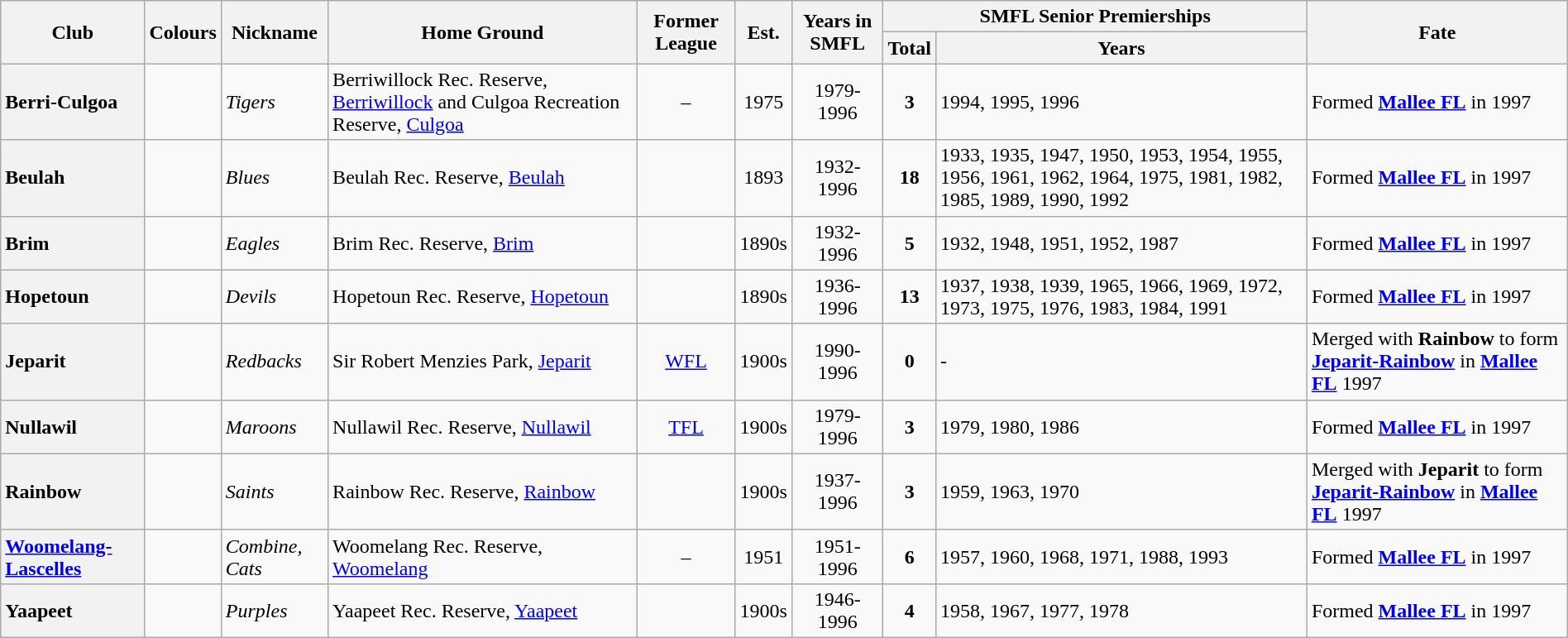<table class="wikitable sortable" style="text-align:center; width:100%">
<tr>
<th rowspan="2">Club</th>
<th rowspan="2">Colours</th>
<th rowspan="2">Nickname</th>
<th rowspan="2">Home Ground</th>
<th rowspan="2">Former League</th>
<th rowspan="2">Est.</th>
<th rowspan="2">Years in SMFL</th>
<th colspan="2">SMFL Senior Premierships</th>
<th rowspan="2">Fate</th>
</tr>
<tr>
<th>Total</th>
<th>Years</th>
</tr>
<tr>
<th style="text-align:left">Berri-Culgoa</th>
<td></td>
<td align="left"><em>Tigers</em></td>
<td align="left">Berriwillock Rec. Reserve, <a href='#'>Berriwillock</a> and Culgoa Recreation Reserve, <a href='#'>Culgoa</a></td>
<td>–</td>
<td>1975</td>
<td>1979-1996</td>
<td><strong>3</strong></td>
<td align="left">1994, 1995, 1996</td>
<td align="left">Formed <a href='#'><strong>Mallee FL</strong></a> in 1997</td>
</tr>
<tr>
<th style="text-align:left">Beulah</th>
<td></td>
<td align="left"><em>Blues</em></td>
<td align="left">Beulah Rec. Reserve, <a href='#'>Beulah</a></td>
<td></td>
<td>1893</td>
<td>1932-1996</td>
<td><strong>18</strong></td>
<td align="left">1933, 1935, 1947, 1950, 1953, 1954, 1955, 1956, 1961, 1962, 1964, 1975, 1981, 1982, 1985, 1989, 1990, 1992</td>
<td align="left">Formed <a href='#'><strong>Mallee FL</strong></a> in 1997</td>
</tr>
<tr>
<th style="text-align:left">Brim</th>
<td></td>
<td align="left"><em>Eagles</em></td>
<td align="left">Brim Rec. Reserve, <a href='#'>Brim</a></td>
<td></td>
<td>1890s</td>
<td>1932-1996</td>
<td><strong>5</strong></td>
<td align="left">1932, 1948, 1951, 1952, 1987</td>
<td align="left">Formed <a href='#'><strong>Mallee FL</strong></a> in 1997</td>
</tr>
<tr>
<th style="text-align:left">Hopetoun</th>
<td></td>
<td align="left"><em>Devils</em></td>
<td align="left">Hopetoun Rec. Reserve, <a href='#'>Hopetoun</a></td>
<td></td>
<td>1890s</td>
<td>1936-1996</td>
<td><strong>13</strong></td>
<td align="left">1937, 1938, 1939, 1965, 1966, 1969, 1972, 1973, 1975, 1976, 1983, 1984, 1991</td>
<td align="left">Formed <a href='#'><strong>Mallee FL</strong></a> in 1997</td>
</tr>
<tr>
<th style="text-align:left">Jeparit</th>
<td></td>
<td align="left"><em>Redbacks</em></td>
<td align="left">Sir Robert Menzies Park, <a href='#'>Jeparit</a></td>
<td><a href='#'>WFL</a></td>
<td>1900s</td>
<td>1990-1996</td>
<td><strong>0</strong></td>
<td align="left">-</td>
<td align="left">Merged with <strong>Rainbow</strong> to form <a href='#'><strong>Jeparit-Rainbow</strong></a> in <a href='#'><strong>Mallee FL</strong></a> 1997</td>
</tr>
<tr>
<th style="text-align:left">Nullawil</th>
<td></td>
<td align="left"><em>Maroons</em></td>
<td align="left">Nullawil Rec. Reserve, <a href='#'>Nullawil</a></td>
<td><a href='#'>TFL</a></td>
<td>1900s</td>
<td>1979-1996</td>
<td><strong>3</strong></td>
<td align="left">1979, 1980, 1986</td>
<td align="left">Formed <a href='#'><strong>Mallee FL</strong></a> in 1997</td>
</tr>
<tr>
<th style="text-align:left">Rainbow</th>
<td></td>
<td align="left"><em>Saints</em></td>
<td align="left">Rainbow Rec. Reserve, <a href='#'>Rainbow</a></td>
<td></td>
<td>1900s</td>
<td>1937-1996</td>
<td><strong>3</strong></td>
<td align="left">1959, 1963, 1970</td>
<td align="left">Merged with <strong>Jeparit</strong> to form <a href='#'><strong>Jeparit-Rainbow</strong></a> in <a href='#'><strong>Mallee FL</strong></a> 1997</td>
</tr>
<tr>
<th style="text-align:left"><a href='#'>Woomelang-Lascelles</a></th>
<td></td>
<td align="left"><em>Combine, Cats</em></td>
<td align="left">Woomelang Rec. Reserve, <a href='#'>Woomelang</a></td>
<td>–</td>
<td>1951</td>
<td>1951-1996</td>
<td><strong>6</strong></td>
<td align="left">1957, 1960, 1968, 1971, 1988, 1993</td>
<td align="left">Formed <a href='#'><strong>Mallee FL</strong></a> in 1997</td>
</tr>
<tr>
<th style="text-align:left">Yaapeet</th>
<td></td>
<td align="left"><em>Purples</em></td>
<td align="left">Yaapeet Rec. Reserve, <a href='#'>Yaapeet</a></td>
<td></td>
<td>1900s</td>
<td>1946-1996</td>
<td><strong>4</strong></td>
<td align="left">1958, 1967, 1977, 1978</td>
<td align="left">Formed <a href='#'><strong>Mallee FL</strong></a> in 1997</td>
</tr>
</table>
